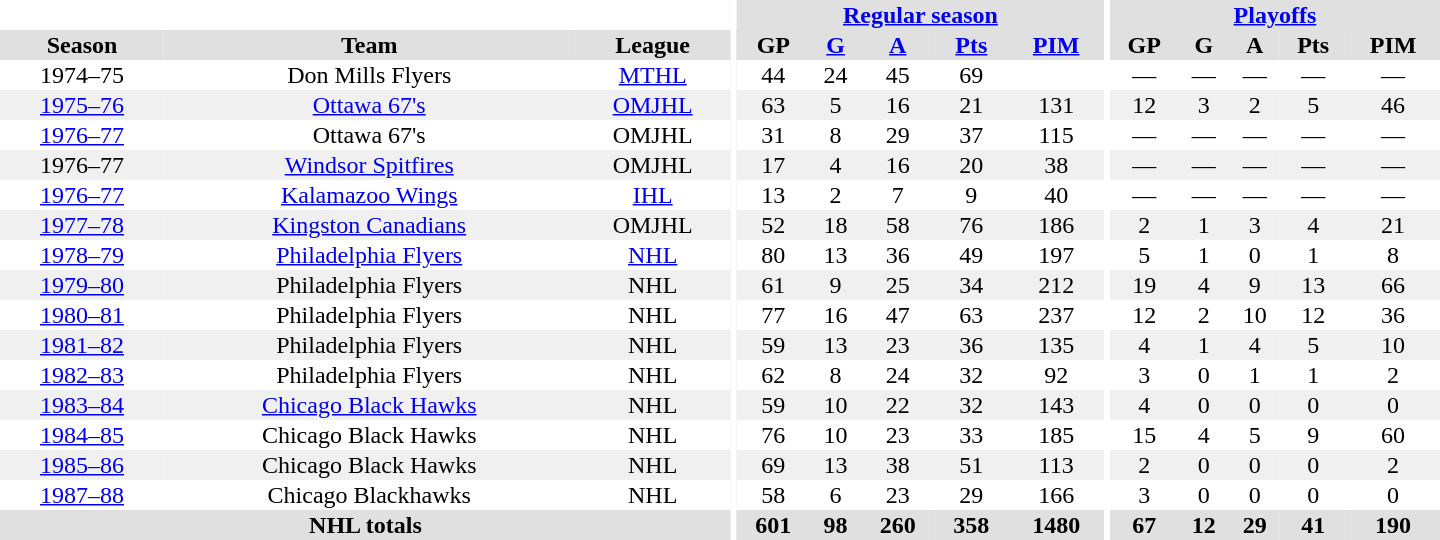<table border="0" cellpadding="1" cellspacing="0" style="text-align:center; width:60em">
<tr bgcolor="#e0e0e0">
<th colspan="3" bgcolor="#ffffff"></th>
<th rowspan="99" bgcolor="#ffffff"></th>
<th colspan="5"><a href='#'>Regular season</a></th>
<th rowspan="99" bgcolor="#ffffff"></th>
<th colspan="5"><a href='#'>Playoffs</a></th>
</tr>
<tr bgcolor="#e0e0e0">
<th>Season</th>
<th>Team</th>
<th>League</th>
<th>GP</th>
<th><a href='#'>G</a></th>
<th><a href='#'>A</a></th>
<th><a href='#'>Pts</a></th>
<th><a href='#'>PIM</a></th>
<th>GP</th>
<th>G</th>
<th>A</th>
<th>Pts</th>
<th>PIM</th>
</tr>
<tr>
<td>1974–75</td>
<td>Don Mills Flyers</td>
<td><a href='#'>MTHL</a></td>
<td>44</td>
<td>24</td>
<td>45</td>
<td>69</td>
<td></td>
<td>—</td>
<td>—</td>
<td>—</td>
<td>—</td>
<td>—</td>
</tr>
<tr style="background: #f0f0f0;">
<td><a href='#'>1975–76</a></td>
<td><a href='#'>Ottawa 67's</a></td>
<td><a href='#'>OMJHL</a></td>
<td>63</td>
<td>5</td>
<td>16</td>
<td>21</td>
<td>131</td>
<td>12</td>
<td>3</td>
<td>2</td>
<td>5</td>
<td>46</td>
</tr>
<tr>
<td><a href='#'>1976–77</a></td>
<td>Ottawa 67's</td>
<td>OMJHL</td>
<td>31</td>
<td>8</td>
<td>29</td>
<td>37</td>
<td>115</td>
<td>—</td>
<td>—</td>
<td>—</td>
<td>—</td>
<td>—</td>
</tr>
<tr style="background: #f0f0f0;">
<td>1976–77</td>
<td><a href='#'>Windsor Spitfires</a></td>
<td>OMJHL</td>
<td>17</td>
<td>4</td>
<td>16</td>
<td>20</td>
<td>38</td>
<td>—</td>
<td>—</td>
<td>—</td>
<td>—</td>
<td>—</td>
</tr>
<tr>
<td><a href='#'>1976–77</a></td>
<td><a href='#'>Kalamazoo Wings</a></td>
<td><a href='#'>IHL</a></td>
<td>13</td>
<td>2</td>
<td>7</td>
<td>9</td>
<td>40</td>
<td>—</td>
<td>—</td>
<td>—</td>
<td>—</td>
<td>—</td>
</tr>
<tr style="background: #f0f0f0;">
<td><a href='#'>1977–78</a></td>
<td><a href='#'>Kingston Canadians</a></td>
<td>OMJHL</td>
<td>52</td>
<td>18</td>
<td>58</td>
<td>76</td>
<td>186</td>
<td>2</td>
<td>1</td>
<td>3</td>
<td>4</td>
<td>21</td>
</tr>
<tr>
<td><a href='#'>1978–79</a></td>
<td><a href='#'>Philadelphia Flyers</a></td>
<td><a href='#'>NHL</a></td>
<td>80</td>
<td>13</td>
<td>36</td>
<td>49</td>
<td>197</td>
<td>5</td>
<td>1</td>
<td>0</td>
<td>1</td>
<td>8</td>
</tr>
<tr style="background: #f0f0f0;">
<td><a href='#'>1979–80</a></td>
<td>Philadelphia Flyers</td>
<td>NHL</td>
<td>61</td>
<td>9</td>
<td>25</td>
<td>34</td>
<td>212</td>
<td>19</td>
<td>4</td>
<td>9</td>
<td>13</td>
<td>66</td>
</tr>
<tr>
<td><a href='#'>1980–81</a></td>
<td>Philadelphia Flyers</td>
<td>NHL</td>
<td>77</td>
<td>16</td>
<td>47</td>
<td>63</td>
<td>237</td>
<td>12</td>
<td>2</td>
<td>10</td>
<td>12</td>
<td>36</td>
</tr>
<tr style="background: #f0f0f0;">
<td><a href='#'>1981–82</a></td>
<td>Philadelphia Flyers</td>
<td>NHL</td>
<td>59</td>
<td>13</td>
<td>23</td>
<td>36</td>
<td>135</td>
<td>4</td>
<td>1</td>
<td>4</td>
<td>5</td>
<td>10</td>
</tr>
<tr>
<td><a href='#'>1982–83</a></td>
<td>Philadelphia Flyers</td>
<td>NHL</td>
<td>62</td>
<td>8</td>
<td>24</td>
<td>32</td>
<td>92</td>
<td>3</td>
<td>0</td>
<td>1</td>
<td>1</td>
<td>2</td>
</tr>
<tr style="background: #f0f0f0;">
<td><a href='#'>1983–84</a></td>
<td><a href='#'>Chicago Black Hawks</a></td>
<td>NHL</td>
<td>59</td>
<td>10</td>
<td>22</td>
<td>32</td>
<td>143</td>
<td>4</td>
<td>0</td>
<td>0</td>
<td>0</td>
<td>0</td>
</tr>
<tr>
<td><a href='#'>1984–85</a></td>
<td>Chicago Black Hawks</td>
<td>NHL</td>
<td>76</td>
<td>10</td>
<td>23</td>
<td>33</td>
<td>185</td>
<td>15</td>
<td>4</td>
<td>5</td>
<td>9</td>
<td>60</td>
</tr>
<tr style="background: #f0f0f0;">
<td><a href='#'>1985–86</a></td>
<td>Chicago Black Hawks</td>
<td>NHL</td>
<td>69</td>
<td>13</td>
<td>38</td>
<td>51</td>
<td>113</td>
<td>2</td>
<td>0</td>
<td>0</td>
<td>0</td>
<td>2</td>
</tr>
<tr>
<td><a href='#'>1987–88</a></td>
<td>Chicago Blackhawks</td>
<td>NHL</td>
<td>58</td>
<td>6</td>
<td>23</td>
<td>29</td>
<td>166</td>
<td>3</td>
<td>0</td>
<td>0</td>
<td>0</td>
<td>0</td>
</tr>
<tr style="background: #e0e0e0;">
<th colspan="3">NHL totals</th>
<th>601</th>
<th>98</th>
<th>260</th>
<th>358</th>
<th>1480</th>
<th>67</th>
<th>12</th>
<th>29</th>
<th>41</th>
<th>190</th>
</tr>
</table>
